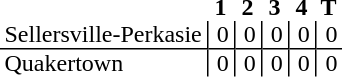<table style="border-collapse: collapse;">
<tr>
<th style="text-align: left;"></th>
<th style="text-align: center; padding: 0px 3px 0px 3px; width:12px;">1</th>
<th style="text-align: center; padding: 0px 3px 0px 3px; width:12px;">2</th>
<th style="text-align: center; padding: 0px 3px 0px 3px; width:12px;">3</th>
<th style="text-align: center; padding: 0px 3px 0px 3px; width:12px;">4</th>
<th style="text-align: center; padding: 0px 3px 0px 3px; width:12px;">T</th>
</tr>
<tr>
<td style="text-align: left; border-bottom: 1px solid black; padding: 0px 3px 0px 3px;">Sellersville-Perkasie</td>
<td style="border-left: 1px solid black; border-bottom: 1px solid black; text-align: right; padding: 0px 3px 0px 3px;">0</td>
<td style="border-left: 1px solid black; border-bottom: 1px solid black; text-align: right; padding: 0px 3px 0px 3px;">0</td>
<td style="border-left: 1px solid black; border-bottom: 1px solid black; text-align: right; padding: 0px 3px 0px 3px;">0</td>
<td style="border-left: 1px solid black; border-bottom: 1px solid black; text-align: right; padding: 0px 3px 0px 3px;">0</td>
<td style="border-left: 1px solid black; border-bottom: 1px solid black; text-align: right; padding: 0px 3px 0px 3px;">0</td>
</tr>
<tr>
<td style="text-align: left; padding: 0px 3px 0px 3px;">Quakertown</td>
<td style="border-left: 1px solid black; text-align: right; padding: 0px 3px 0px 3px;">0</td>
<td style="border-left: 1px solid black; text-align: right; padding: 0px 3px 0px 3px;">0</td>
<td style="border-left: 1px solid black; text-align: right; padding: 0px 3px 0px 3px;">0</td>
<td style="border-left: 1px solid black; text-align: right; padding: 0px 3px 0px 3px;">0</td>
<td style="border-left: 1px solid black; text-align: right; padding: 0px 3px 0px 3px;">0</td>
</tr>
</table>
